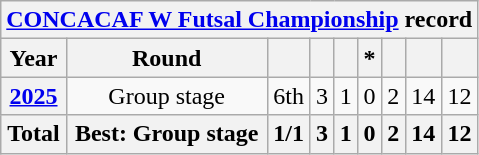<table class="wikitable" style="text-align: center;">
<tr>
<th colspan="9"><a href='#'>CONCACAF W Futsal Championship</a> record</th>
</tr>
<tr>
<th>Year</th>
<th>Round</th>
<th></th>
<th></th>
<th></th>
<th>*</th>
<th></th>
<th></th>
<th></th>
</tr>
<tr>
<th> <a href='#'>2025</a></th>
<td>Group stage</td>
<td>6th</td>
<td>3</td>
<td>1</td>
<td>0</td>
<td>2</td>
<td>14</td>
<td>12</td>
</tr>
<tr>
<th>Total</th>
<th>Best: Group stage</th>
<th>1/1</th>
<th>3</th>
<th>1</th>
<th>0</th>
<th>2</th>
<th>14</th>
<th>12</th>
</tr>
</table>
